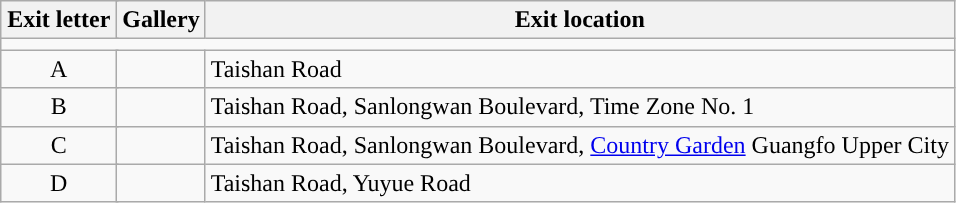<table class="wikitable">
<tr>
<th colspan=2 style="width:70px">Exit letter</th>
<th>Gallery</th>
<th>Exit location</th>
</tr>
<tr style="background:#">
<td colspan="4"></td>
</tr>
<tr>
<td colspan=2 align=center>A</td>
<td></td>
<td>Taishan Road</td>
</tr>
<tr>
<td colspan=2 align=center>B</td>
<td></td>
<td>Taishan Road, Sanlongwan Boulevard, Time Zone No. 1</td>
</tr>
<tr>
<td colspan=2 align=center>C</td>
<td></td>
<td>Taishan Road, Sanlongwan Boulevard, <a href='#'>Country Garden</a> Guangfo Upper City</td>
</tr>
<tr>
<td colspan=2 align=center>D</td>
<td></td>
<td>Taishan Road, Yuyue Road</td>
</tr>
</table>
